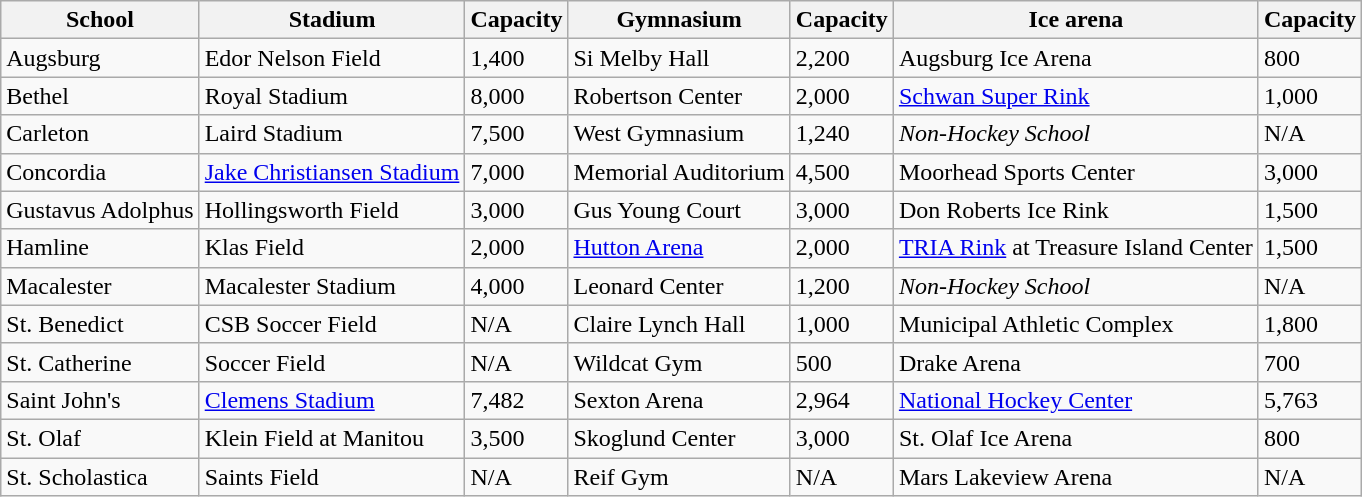<table class="wikitable">
<tr>
<th>School</th>
<th>Stadium</th>
<th>Capacity</th>
<th>Gymnasium</th>
<th>Capacity</th>
<th>Ice arena</th>
<th>Capacity</th>
</tr>
<tr>
<td>Augsburg</td>
<td>Edor Nelson Field</td>
<td>1,400</td>
<td>Si Melby Hall</td>
<td>2,200</td>
<td>Augsburg Ice Arena</td>
<td>800</td>
</tr>
<tr>
<td>Bethel</td>
<td>Royal Stadium</td>
<td>8,000</td>
<td>Robertson Center</td>
<td>2,000</td>
<td><a href='#'>Schwan Super Rink</a></td>
<td>1,000</td>
</tr>
<tr>
<td>Carleton</td>
<td>Laird Stadium</td>
<td>7,500</td>
<td>West Gymnasium</td>
<td>1,240</td>
<td><em>Non-Hockey School</em></td>
<td>N/A</td>
</tr>
<tr>
<td>Concordia</td>
<td><a href='#'>Jake Christiansen Stadium</a></td>
<td>7,000</td>
<td>Memorial Auditorium</td>
<td>4,500</td>
<td>Moorhead Sports Center</td>
<td>3,000</td>
</tr>
<tr>
<td>Gustavus Adolphus</td>
<td>Hollingsworth Field</td>
<td>3,000</td>
<td>Gus Young Court</td>
<td>3,000</td>
<td>Don Roberts Ice Rink</td>
<td>1,500</td>
</tr>
<tr>
<td>Hamline</td>
<td>Klas Field</td>
<td>2,000</td>
<td><a href='#'>Hutton Arena</a></td>
<td>2,000</td>
<td><a href='#'>TRIA Rink</a> at Treasure Island Center</td>
<td>1,500</td>
</tr>
<tr>
<td>Macalester</td>
<td>Macalester Stadium</td>
<td>4,000</td>
<td>Leonard Center</td>
<td>1,200</td>
<td><em>Non-Hockey School</em></td>
<td>N/A</td>
</tr>
<tr>
<td>St. Benedict</td>
<td>CSB Soccer Field</td>
<td>N/A</td>
<td>Claire Lynch Hall</td>
<td>1,000</td>
<td>Municipal Athletic Complex</td>
<td>1,800</td>
</tr>
<tr>
<td>St. Catherine</td>
<td>Soccer Field</td>
<td>N/A</td>
<td>Wildcat Gym</td>
<td>500</td>
<td>Drake Arena</td>
<td>700</td>
</tr>
<tr>
<td>Saint John's</td>
<td><a href='#'>Clemens Stadium</a></td>
<td>7,482</td>
<td>Sexton Arena</td>
<td>2,964</td>
<td><a href='#'>National Hockey Center</a></td>
<td>5,763</td>
</tr>
<tr>
<td>St. Olaf</td>
<td>Klein Field at Manitou</td>
<td>3,500</td>
<td>Skoglund Center</td>
<td>3,000</td>
<td>St. Olaf Ice Arena</td>
<td>800</td>
</tr>
<tr>
<td>St. Scholastica</td>
<td>Saints Field</td>
<td>N/A</td>
<td>Reif Gym</td>
<td>N/A</td>
<td>Mars Lakeview Arena</td>
<td>N/A</td>
</tr>
</table>
